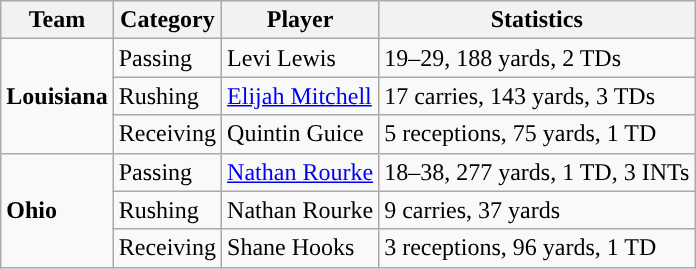<table class="wikitable" style="float: left;">
<tr>
<th>Team</th>
<th>Category</th>
<th>Player</th>
<th>Statistics</th>
</tr>
<tr>
<td rowspan=3><strong>Louisiana</strong></td>
<td>Passing</td>
<td>Levi Lewis</td>
<td>19–29, 188 yards, 2 TDs</td>
</tr>
<tr>
<td>Rushing</td>
<td><a href='#'>Elijah Mitchell</a></td>
<td>17 carries, 143 yards, 3 TDs</td>
</tr>
<tr>
<td>Receiving</td>
<td>Quintin Guice</td>
<td>5 receptions, 75 yards, 1 TD</td>
</tr>
<tr>
<td rowspan=3><strong>Ohio</strong></td>
<td>Passing</td>
<td><a href='#'>Nathan Rourke</a></td>
<td>18–38, 277 yards, 1 TD, 3 INTs</td>
</tr>
<tr>
<td>Rushing</td>
<td>Nathan Rourke</td>
<td>9 carries, 37 yards</td>
</tr>
<tr>
<td>Receiving</td>
<td>Shane Hooks</td>
<td>3 receptions, 96 yards, 1 TD</td>
</tr>
</table>
